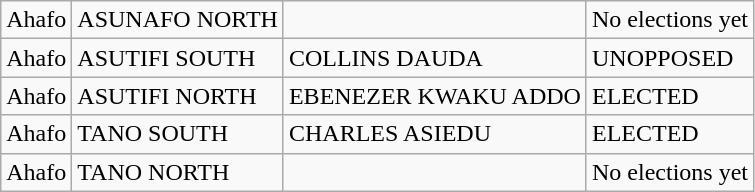<table class="wikitable">
<tr>
<td>Ahafo</td>
<td>ASUNAFO NORTH</td>
<td></td>
<td>No elections yet</td>
</tr>
<tr>
<td>Ahafo</td>
<td>ASUTIFI SOUTH</td>
<td>COLLINS DAUDA</td>
<td>UNOPPOSED</td>
</tr>
<tr>
<td>Ahafo</td>
<td>ASUTIFI NORTH</td>
<td>EBENEZER KWAKU ADDO</td>
<td>ELECTED</td>
</tr>
<tr>
<td>Ahafo</td>
<td>TANO SOUTH</td>
<td>CHARLES ASIEDU</td>
<td>ELECTED</td>
</tr>
<tr>
<td>Ahafo</td>
<td>TANO NORTH</td>
<td></td>
<td>No elections yet</td>
</tr>
</table>
